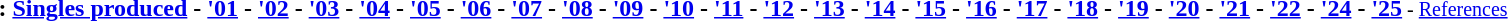<table id="toc" class="toc" summary="Contents" align="center">
<tr>
<th>:</th>
<td><strong><a href='#'>Singles produced</a> - <a href='#'>'01</a> - <a href='#'>'02</a> - <a href='#'>'03</a> - <a href='#'>'04</a> - <a href='#'>'05</a> - <a href='#'>'06</a> - <a href='#'>'07</a> - <a href='#'>'08</a> - <a href='#'>'09</a> - <a href='#'>'10</a> - <a href='#'>'11</a> - <a href='#'>'12</a> - <a href='#'>'13</a> - <a href='#'>'14</a> - <a href='#'>'15</a> - <a href='#'>'16</a> - <a href='#'>'17</a> - <a href='#'>'18</a> - <a href='#'>'19</a> - <a href='#'>'20</a> - <a href='#'>'21</a> - <a href='#'>'22</a> - <a href='#'>'24</a> - <a href='#'>'25</a></strong><small> - <a href='#'>References</a></small> </td>
</tr>
</table>
